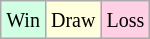<table class="wikitable">
<tr>
<td style="background:#d0ffe3;"><small>Win</small></td>
<td style="background:#ffffdd;"><small>Draw</small></td>
<td style="background:#ffd0e3;"><small>Loss</small></td>
</tr>
</table>
